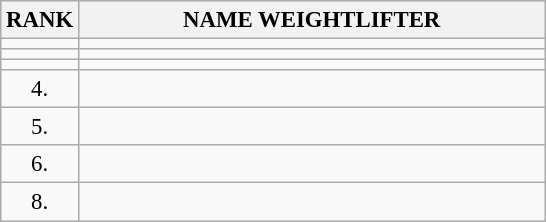<table class="wikitable" style="font-size:95%;">
<tr>
<th>RANK</th>
<th align="left" style="width: 20em">NAME WEIGHTLIFTER</th>
</tr>
<tr>
<td align="center"></td>
<td></td>
</tr>
<tr>
<td align="center"></td>
<td></td>
</tr>
<tr>
<td align="center"></td>
<td></td>
</tr>
<tr>
<td align="center">4.</td>
<td></td>
</tr>
<tr>
<td align="center">5.</td>
<td></td>
</tr>
<tr>
<td align="center">6.</td>
<td></td>
</tr>
<tr>
<td align="center">8.</td>
<td></td>
</tr>
</table>
